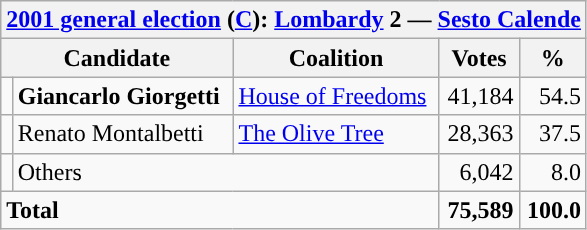<table class=wikitable style=text-align:right>
<tr>
<th colspan=5><a href='#'>2001 general election</a> (<a href='#'>C</a>): <a href='#'>Lombardy</a> 2 — <a href='#'>Sesto Calende</a></th>
</tr>
<tr>
<th colspan=2>Candidate</th>
<th>Coalition</th>
<th>Votes</th>
<th>%</th>
</tr>
<tr>
<td></td>
<td align=left><strong>Giancarlo Giorgetti</strong></td>
<td align=left><a href='#'>House of Freedoms</a></td>
<td>41,184</td>
<td>54.5</td>
</tr>
<tr>
<td></td>
<td align=left>Renato Montalbetti</td>
<td align=left><a href='#'>The Olive Tree</a></td>
<td>28,363</td>
<td>37.5</td>
</tr>
<tr>
<td></td>
<td align=left colspan=2>Others</td>
<td>6,042</td>
<td>8.0</td>
</tr>
<tr>
<td align=left colspan=3><strong>Total</strong></td>
<td><strong>75,589</strong></td>
<td><strong>100.0</strong></td>
</tr>
</table>
